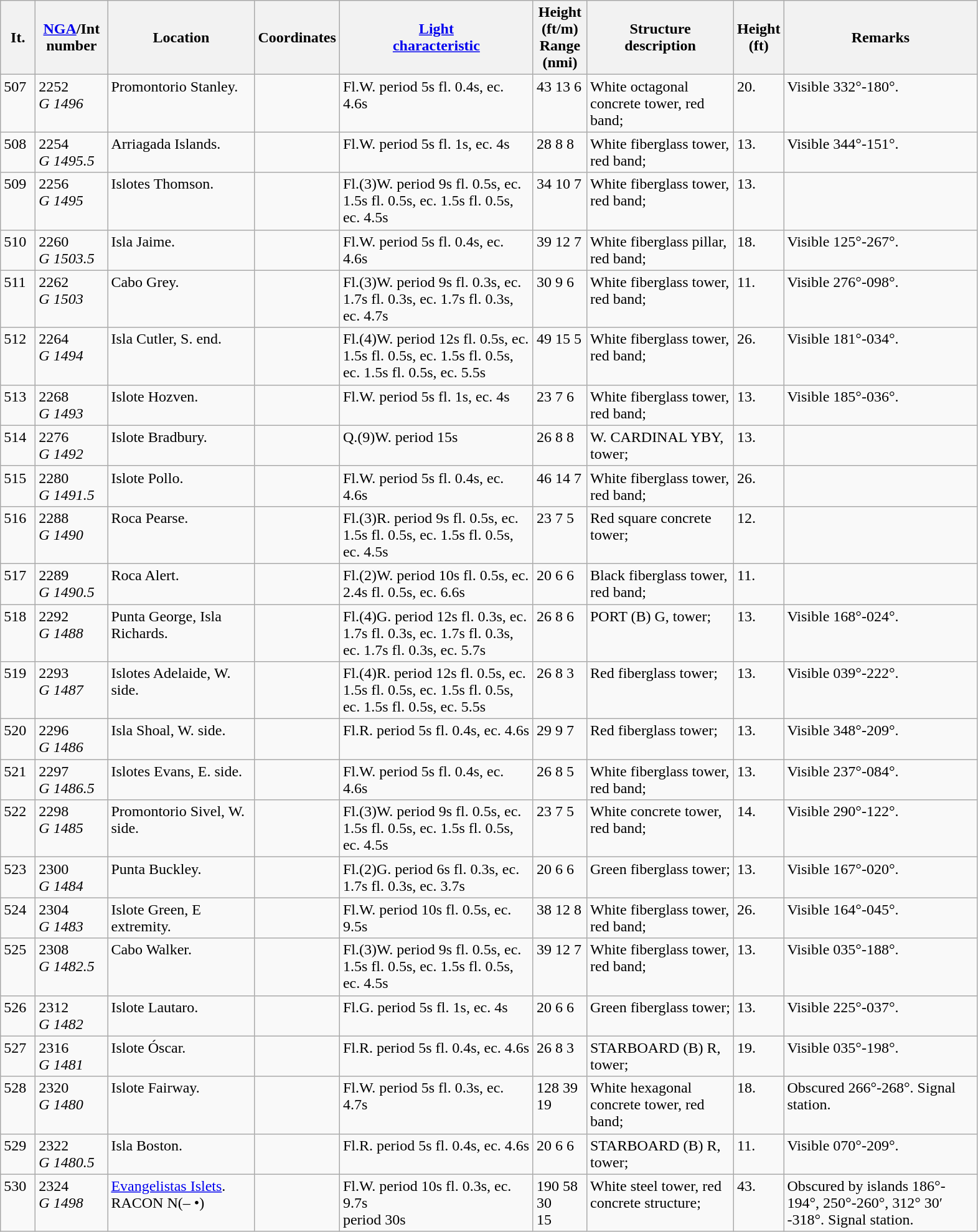<table class="wikitable">
<tr>
<th width="30">It.</th>
<th width="70"><a href='#'>NGA</a>/Int<br>number</th>
<th width="150">Location</th>
<th width="80">Coordinates</th>
<th width="200"><a href='#'>Light<br>characteristic</a></th>
<th width="50">Height (ft/m)<br>Range (nmi)</th>
<th width="150">Structure<br>description</th>
<th width="30">Height (ft)</th>
<th width="200">Remarks</th>
</tr>
<tr valign="top">
<td>507</td>
<td>2252<br><em>G 1496</em></td>
<td>Promontorio Stanley.</td>
<td></td>
<td>Fl.W. period 5s fl. 0.4s, ec. 4.6s</td>
<td>43 13 6</td>
<td>White octagonal concrete tower,  red band;</td>
<td>20.</td>
<td>Visible 332°-180°.</td>
</tr>
<tr valign="top">
<td>508</td>
<td>2254<br><em>G 1495.5</em></td>
<td>Arriagada Islands.</td>
<td></td>
<td>Fl.W. period 5s fl. 1s, ec. 4s</td>
<td>28 8 8</td>
<td>White fiberglass tower, red band;</td>
<td>13.</td>
<td>Visible 344°-151°.</td>
</tr>
<tr valign="top">
<td>509</td>
<td>2256<br><em>G 1495</em></td>
<td>Islotes Thomson.</td>
<td></td>
<td>Fl.(3)W. period 9s fl. 0.5s, ec. 1.5s fl. 0.5s, ec. 1.5s fl. 0.5s, ec. 4.5s</td>
<td>34 10 7</td>
<td>White fiberglass tower, red band;</td>
<td>13.</td>
<td></td>
</tr>
<tr valign="top">
<td>510</td>
<td>2260<br><em>G 1503.5</em></td>
<td>Isla Jaime.</td>
<td></td>
<td>Fl.W. period 5s fl. 0.4s, ec. 4.6s</td>
<td>39 12 7</td>
<td>White fiberglass pillar, red band;</td>
<td>18.</td>
<td>Visible 125°-267°.</td>
</tr>
<tr valign="top">
<td>511</td>
<td>2262<br><em>G 1503</em></td>
<td>Cabo Grey.</td>
<td></td>
<td>Fl.(3)W. period 9s fl. 0.3s, ec. 1.7s fl. 0.3s, ec. 1.7s fl. 0.3s, ec. 4.7s</td>
<td>30 9 6</td>
<td>White fiberglass tower, red band;</td>
<td>11.</td>
<td>Visible 276°-098°.</td>
</tr>
<tr valign="top">
<td>512</td>
<td>2264<br><em>G 1494</em></td>
<td>Isla Cutler, S. end.</td>
<td></td>
<td>Fl.(4)W. period 12s fl. 0.5s, ec. 1.5s fl. 0.5s, ec. 1.5s fl. 0.5s, ec. 1.5s fl. 0.5s, ec. 5.5s</td>
<td>49 15 5</td>
<td>White fiberglass tower, red band;</td>
<td>26.</td>
<td>Visible 181°-034°.</td>
</tr>
<tr valign="top">
<td>513</td>
<td>2268<br><em>G 1493</em></td>
<td>Islote Hozven.</td>
<td></td>
<td>Fl.W. period 5s fl. 1s, ec. 4s</td>
<td>23 7 6</td>
<td>White fiberglass tower, red band;</td>
<td>13.</td>
<td>Visible 185°-036°.</td>
</tr>
<tr valign="top">
<td>514</td>
<td>2276<br><em>G 1492</em></td>
<td>Islote Bradbury.</td>
<td></td>
<td>Q.(9)W. period 15s</td>
<td>26 8 8</td>
<td>W. CARDINAL YBY, tower;</td>
<td>13.</td>
<td></td>
</tr>
<tr valign="top">
<td>515</td>
<td>2280<br><em>G 1491.5</em></td>
<td>Islote Pollo.</td>
<td></td>
<td>Fl.W. period 5s fl. 0.4s, ec. 4.6s</td>
<td>46 14 7</td>
<td>White fiberglass tower, red band;</td>
<td>26.</td>
<td></td>
</tr>
<tr valign="top">
<td>516</td>
<td>2288<br><em>G 1490</em></td>
<td>Roca Pearse.</td>
<td></td>
<td>Fl.(3)R. period 9s fl. 0.5s, ec. 1.5s fl. 0.5s, ec. 1.5s fl. 0.5s, ec. 4.5s</td>
<td>23 7 5</td>
<td>Red square concrete tower;</td>
<td>12.</td>
<td></td>
</tr>
<tr valign="top">
<td>517</td>
<td>2289<br><em>G 1490.5</em></td>
<td>Roca Alert.</td>
<td></td>
<td>Fl.(2)W. period 10s fl. 0.5s, ec. 2.4s fl. 0.5s, ec. 6.6s</td>
<td>20 6 6</td>
<td>Black fiberglass tower, red band;</td>
<td>11.</td>
<td></td>
</tr>
<tr valign="top">
<td>518</td>
<td>2292<br><em>G 1488</em></td>
<td>Punta George, Isla Richards.</td>
<td></td>
<td>Fl.(4)G. period 12s fl. 0.3s, ec. 1.7s fl. 0.3s, ec. 1.7s fl. 0.3s, ec. 1.7s fl. 0.3s, ec. 5.7s</td>
<td>26 8 6</td>
<td>PORT  (B) G, tower;</td>
<td>13.</td>
<td>Visible 168°-024°.</td>
</tr>
<tr valign="top">
<td>519</td>
<td>2293<br><em>G 1487</em></td>
<td>Islotes Adelaide, W. side.</td>
<td></td>
<td>Fl.(4)R. period 12s fl. 0.5s, ec. 1.5s fl. 0.5s, ec. 1.5s fl. 0.5s, ec. 1.5s fl. 0.5s, ec. 5.5s</td>
<td>26 8 3</td>
<td>Red fiberglass tower;</td>
<td>13.</td>
<td>Visible 039°-222°.</td>
</tr>
<tr valign="top">
<td>520</td>
<td>2296<br><em>G 1486</em></td>
<td>Isla Shoal, W. side.</td>
<td></td>
<td>Fl.R. period 5s fl. 0.4s, ec. 4.6s</td>
<td>29 9 7</td>
<td>Red fiberglass tower;</td>
<td>13.</td>
<td>Visible 348°-209°.</td>
</tr>
<tr valign="top">
<td>521</td>
<td>2297<br><em>G 1486.5</em></td>
<td>Islotes Evans, E. side.</td>
<td></td>
<td>Fl.W. period 5s fl. 0.4s, ec. 4.6s</td>
<td>26 8 5</td>
<td>White fiberglass tower, red band;</td>
<td>13.</td>
<td>Visible 237°-084°.</td>
</tr>
<tr valign="top">
<td>522</td>
<td>2298<br><em>G 1485</em></td>
<td>Promontorio Sivel, W. side.</td>
<td></td>
<td>Fl.(3)W. period 9s fl. 0.5s, ec. 1.5s fl. 0.5s, ec. 1.5s fl. 0.5s, ec. 4.5s</td>
<td>23 7 5</td>
<td>White concrete tower, red band;</td>
<td>14.</td>
<td>Visible 290°-122°.</td>
</tr>
<tr valign="top">
<td>523</td>
<td>2300<br><em>G 1484</em></td>
<td>Punta Buckley.</td>
<td></td>
<td>Fl.(2)G. period 6s fl. 0.3s, ec. 1.7s fl. 0.3s, ec. 3.7s</td>
<td>20 6 6</td>
<td>Green fiberglass tower;</td>
<td>13.</td>
<td>Visible 167°-020°.</td>
</tr>
<tr valign="top">
<td>524</td>
<td>2304<br><em>G 1483</em></td>
<td>Islote Green, E extremity.</td>
<td></td>
<td>Fl.W. period 10s fl. 0.5s, ec. 9.5s</td>
<td>38 12 8</td>
<td>White fiberglass tower, red band;</td>
<td>26.</td>
<td>Visible 164°-045°.</td>
</tr>
<tr valign="top">
<td>525</td>
<td>2308<br><em>G 1482.5</em></td>
<td>Cabo Walker.</td>
<td></td>
<td>Fl.(3)W. period 9s fl. 0.5s, ec. 1.5s fl. 0.5s, ec. 1.5s fl. 0.5s, ec. 4.5s</td>
<td>39 12 7</td>
<td>White fiberglass tower, red band;</td>
<td>13.</td>
<td>Visible 035°-188°.</td>
</tr>
<tr valign="top">
<td>526</td>
<td>2312<br><em>G 1482</em></td>
<td>Islote Lautaro.</td>
<td></td>
<td>Fl.G. period 5s fl. 1s, ec. 4s</td>
<td>20 6 6</td>
<td>Green fiberglass tower;</td>
<td>13.</td>
<td>Visible 225°-037°.</td>
</tr>
<tr valign="top">
<td>527</td>
<td>2316<br><em>G 1481</em></td>
<td>Islote Óscar.</td>
<td></td>
<td>Fl.R. period 5s fl. 0.4s, ec. 4.6s</td>
<td>26 8 3</td>
<td>STARBOARD (B) R, tower;</td>
<td>19.</td>
<td>Visible 035°-198°.</td>
</tr>
<tr valign="top">
<td>528</td>
<td>2320<br><em>G 1480</em></td>
<td>Islote Fairway.</td>
<td></td>
<td>Fl.W. period 5s fl. 0.3s, ec. 4.7s</td>
<td>128 39 19</td>
<td>White hexagonal concrete tower,  red band;</td>
<td>18.</td>
<td>Obscured 266°-268°. Signal station.</td>
</tr>
<tr valign="top">
<td>529</td>
<td>2322<br><em>G 1480.5</em></td>
<td>Isla Boston.</td>
<td></td>
<td>Fl.R. period 5s fl. 0.4s, ec. 4.6s</td>
<td>20 6 6</td>
<td>STARBOARD (B) R, tower;</td>
<td>11.</td>
<td>Visible 070°-209°.</td>
</tr>
<tr valign="top">
<td>530</td>
<td>2324<br><em>G 1498</em></td>
<td><a href='#'>Evangelistas Islets</a>. <br> RACON N(– •)</td>
<td></td>
<td>Fl.W. period 10s fl. 0.3s, ec. 9.7s <br> period 30s</td>
<td>190 58 30 <br> 15</td>
<td>White steel tower, red concrete  structure;</td>
<td>43.</td>
<td>Obscured by islands 186°- 194°, 250°-260°,  312° 30′ -318°. Signal station.</td>
</tr>
</table>
